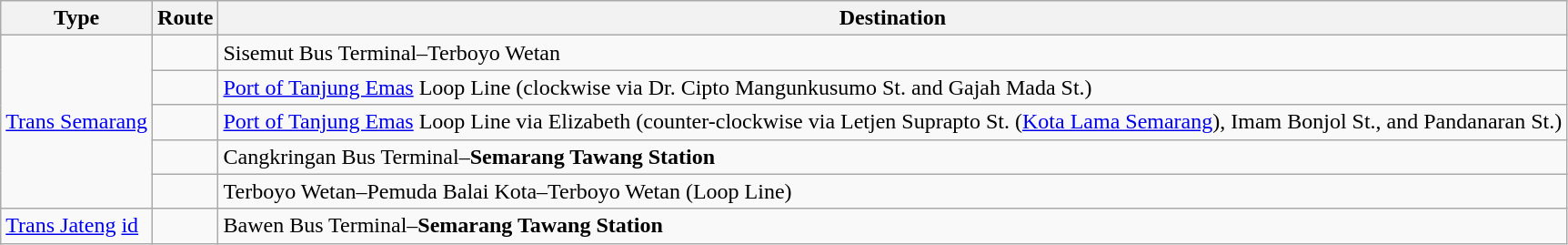<table class="wikitable">
<tr>
<th>Type</th>
<th>Route</th>
<th>Destination</th>
</tr>
<tr>
<td rowspan="5"><a href='#'>Trans Semarang</a></td>
<td></td>
<td>Sisemut Bus Terminal–Terboyo Wetan</td>
</tr>
<tr>
<td></td>
<td><a href='#'>Port of Tanjung Emas</a> Loop Line (clockwise via Dr. Cipto Mangunkusumo St. and Gajah Mada St.)</td>
</tr>
<tr>
<td></td>
<td><a href='#'>Port of Tanjung Emas</a> Loop Line via Elizabeth (counter-clockwise via Letjen Suprapto St. (<a href='#'>Kota Lama Semarang</a>), Imam Bonjol St., and Pandanaran St.)</td>
</tr>
<tr>
<td></td>
<td>Cangkringan Bus Terminal–<strong>Semarang Tawang Station</strong></td>
</tr>
<tr>
<td></td>
<td>Terboyo Wetan–Pemuda Balai Kota–Terboyo Wetan (Loop Line)</td>
</tr>
<tr>
<td><a href='#'>Trans Jateng</a> <a href='#'>id</a></td>
<td></td>
<td>Bawen Bus Terminal–<strong>Semarang Tawang Station</strong></td>
</tr>
</table>
